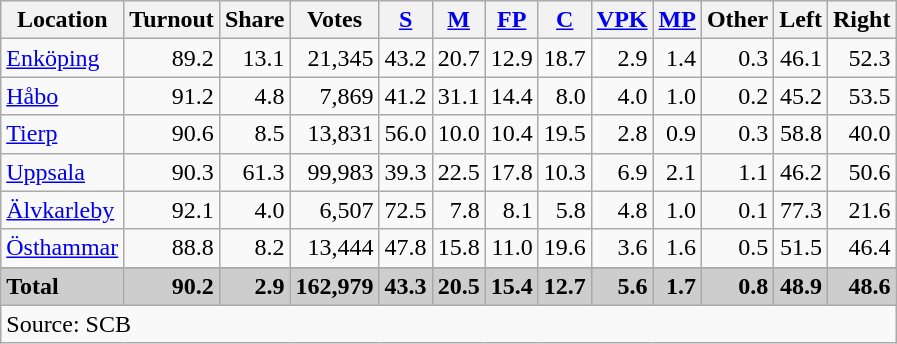<table class="wikitable sortable" style=text-align:right>
<tr>
<th>Location</th>
<th>Turnout</th>
<th>Share</th>
<th>Votes</th>
<th><a href='#'>S</a></th>
<th><a href='#'>M</a></th>
<th><a href='#'>FP</a></th>
<th><a href='#'>C</a></th>
<th><a href='#'>VPK</a></th>
<th><a href='#'>MP</a></th>
<th>Other</th>
<th>Left</th>
<th>Right</th>
</tr>
<tr>
<td align=left><a href='#'>Enköping</a></td>
<td>89.2</td>
<td>13.1</td>
<td>21,345</td>
<td>43.2</td>
<td>20.7</td>
<td>12.9</td>
<td>18.7</td>
<td>2.9</td>
<td>1.4</td>
<td>0.3</td>
<td>46.1</td>
<td>52.3</td>
</tr>
<tr>
<td align=left><a href='#'>Håbo</a></td>
<td>91.2</td>
<td>4.8</td>
<td>7,869</td>
<td>41.2</td>
<td>31.1</td>
<td>14.4</td>
<td>8.0</td>
<td>4.0</td>
<td>1.0</td>
<td>0.2</td>
<td>45.2</td>
<td>53.5</td>
</tr>
<tr>
<td align=left><a href='#'>Tierp</a></td>
<td>90.6</td>
<td>8.5</td>
<td>13,831</td>
<td>56.0</td>
<td>10.0</td>
<td>10.4</td>
<td>19.5</td>
<td>2.8</td>
<td>0.9</td>
<td>0.3</td>
<td>58.8</td>
<td>40.0</td>
</tr>
<tr>
<td align=left><a href='#'>Uppsala</a></td>
<td>90.3</td>
<td>61.3</td>
<td>99,983</td>
<td>39.3</td>
<td>22.5</td>
<td>17.8</td>
<td>10.3</td>
<td>6.9</td>
<td>2.1</td>
<td>1.1</td>
<td>46.2</td>
<td>50.6</td>
</tr>
<tr>
<td align=left><a href='#'>Älvkarleby</a></td>
<td>92.1</td>
<td>4.0</td>
<td>6,507</td>
<td>72.5</td>
<td>7.8</td>
<td>8.1</td>
<td>5.8</td>
<td>4.8</td>
<td>1.0</td>
<td>0.1</td>
<td>77.3</td>
<td>21.6</td>
</tr>
<tr>
<td align=left><a href='#'>Östhammar</a></td>
<td>88.8</td>
<td>8.2</td>
<td>13,444</td>
<td>47.8</td>
<td>15.8</td>
<td>11.0</td>
<td>19.6</td>
<td>3.6</td>
<td>1.6</td>
<td>0.5</td>
<td>51.5</td>
<td>46.4</td>
</tr>
<tr>
</tr>
<tr style="background:#CDCDCD;">
<td align=left><strong>Total</strong></td>
<td><strong>90.2</strong></td>
<td><strong>2.9</strong></td>
<td><strong>162,979</strong></td>
<td><strong>43.3</strong></td>
<td><strong>20.5</strong></td>
<td><strong>15.4</strong></td>
<td><strong>12.7</strong></td>
<td><strong>5.6</strong></td>
<td><strong>1.7</strong></td>
<td><strong>0.8</strong></td>
<td><strong>48.9</strong></td>
<td><strong>48.6</strong></td>
</tr>
<tr>
<td align=left colspan=13>Source: SCB </td>
</tr>
</table>
